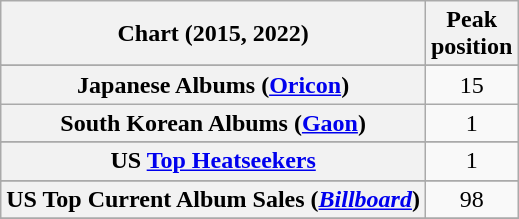<table class="wikitable sortable plainrowheaders" style="text-align:center">
<tr>
<th>Chart (2015, 2022)</th>
<th>Peak<br>position</th>
</tr>
<tr>
</tr>
<tr>
<th scope="row">Japanese Albums (<a href='#'>Oricon</a>)</th>
<td>15</td>
</tr>
<tr>
<th scope="row">South Korean Albums (<a href='#'>Gaon</a>)</th>
<td>1</td>
</tr>
<tr>
</tr>
<tr>
<th scope="row">US <a href='#'>Top Heatseekers</a></th>
<td>1</td>
</tr>
<tr>
</tr>
<tr>
<th scope="row">US Top Current Album Sales (<em><a href='#'>Billboard</a></em>)</th>
<td>98</td>
</tr>
<tr>
</tr>
</table>
